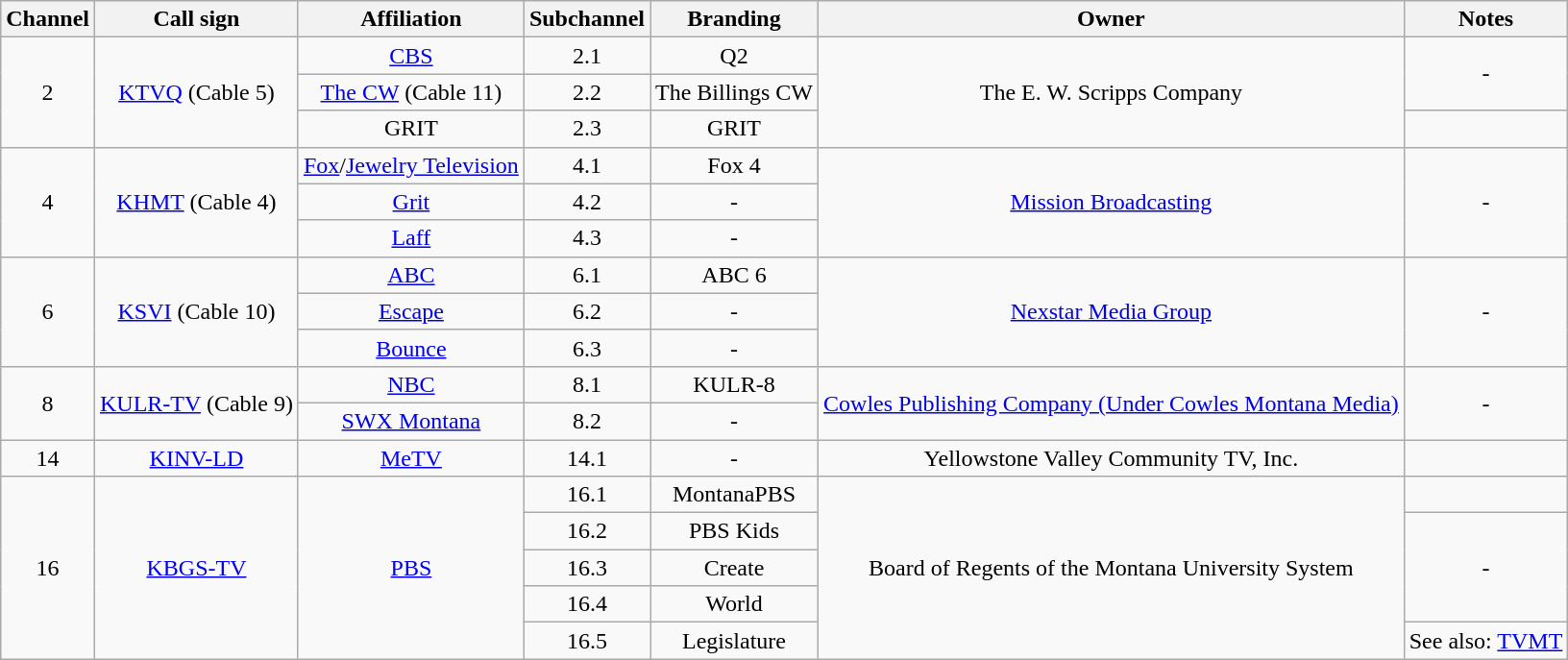<table class=wikitable style="text-align:center">
<tr>
<th>Channel</th>
<th>Call sign</th>
<th>Affiliation</th>
<th>Subchannel</th>
<th>Branding</th>
<th>Owner</th>
<th>Notes</th>
</tr>
<tr>
<td rowspan="3">2</td>
<td rowspan="3"><a href='#'>KTVQ</a> (Cable 5)</td>
<td><a href='#'>CBS</a></td>
<td>2.1</td>
<td>Q2</td>
<td rowspan="3">The E. W. Scripps Company</td>
<td rowspan=2>-</td>
</tr>
<tr>
<td><a href='#'>The CW</a> (Cable 11)</td>
<td>2.2</td>
<td>The Billings CW</td>
</tr>
<tr>
<td>GRIT</td>
<td>2.3</td>
<td>GRIT</td>
<td></td>
</tr>
<tr>
<td rowspan=3>4</td>
<td rowspan=3><a href='#'>KHMT</a> (Cable 4)</td>
<td><a href='#'>Fox</a>/<a href='#'>Jewelry Television</a></td>
<td>4.1</td>
<td>Fox 4</td>
<td rowspan=3><a href='#'>Mission Broadcasting</a></td>
<td rowspan=3>-</td>
</tr>
<tr>
<td><a href='#'>Grit</a></td>
<td>4.2</td>
<td>-</td>
</tr>
<tr>
<td><a href='#'>Laff</a></td>
<td>4.3</td>
<td>-</td>
</tr>
<tr>
<td rowspan=3>6</td>
<td rowspan=3><a href='#'>KSVI</a> (Cable 10)</td>
<td><a href='#'>ABC</a></td>
<td>6.1</td>
<td>ABC 6</td>
<td rowspan=3><a href='#'>Nexstar Media Group</a></td>
<td rowspan=3>-</td>
</tr>
<tr>
<td><a href='#'>Escape</a></td>
<td>6.2</td>
<td>-</td>
</tr>
<tr>
<td><a href='#'>Bounce</a></td>
<td>6.3</td>
<td>-</td>
</tr>
<tr>
<td rowspan=2>8</td>
<td rowspan=2><a href='#'>KULR-TV</a> (Cable 9)</td>
<td><a href='#'>NBC</a></td>
<td>8.1</td>
<td>KULR-8</td>
<td rowspan=2><a href='#'>Cowles Publishing Company (Under Cowles Montana Media)</a></td>
<td rowspan=2>-</td>
</tr>
<tr>
<td><a href='#'>SWX Montana</a></td>
<td>8.2</td>
<td>-</td>
</tr>
<tr>
<td>14</td>
<td><a href='#'>KINV-LD</a></td>
<td><a href='#'>MeTV</a></td>
<td>14.1</td>
<td>-</td>
<td>Yellowstone Valley Community TV, Inc.</td>
<td></td>
</tr>
<tr>
<td rowspan=5>16</td>
<td rowspan=5><a href='#'>KBGS-TV</a></td>
<td rowspan=5><a href='#'>PBS</a></td>
<td>16.1</td>
<td>MontanaPBS</td>
<td rowspan=5>Board of Regents of the Montana University System</td>
<td></td>
</tr>
<tr>
<td>16.2</td>
<td>PBS Kids</td>
<td rowspan=3>-</td>
</tr>
<tr>
<td>16.3</td>
<td>Create</td>
</tr>
<tr>
<td>16.4</td>
<td>World</td>
</tr>
<tr>
<td>16.5</td>
<td>Legislature</td>
<td>See also: <a href='#'>TVMT</a></td>
</tr>
</table>
